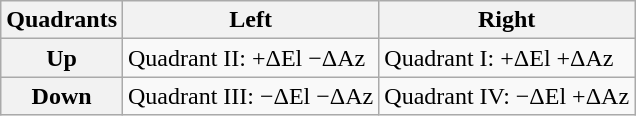<table class="wikitable">
<tr>
<th>Quadrants</th>
<th>Left</th>
<th>Right</th>
</tr>
<tr>
<th>Up</th>
<td>Quadrant II: +ΔEl −ΔAz</td>
<td>Quadrant I: +ΔEl +ΔAz</td>
</tr>
<tr>
<th>Down</th>
<td>Quadrant III: −ΔEl −ΔAz</td>
<td>Quadrant IV: −ΔEl +ΔAz</td>
</tr>
</table>
